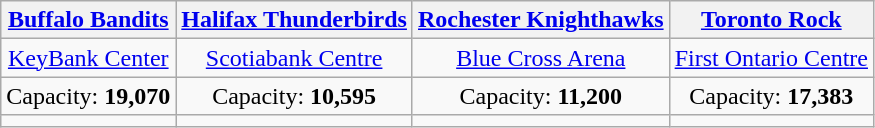<table class="wikitable" style="text-align:center">
<tr>
<th><a href='#'>Buffalo Bandits</a></th>
<th><a href='#'>Halifax Thunderbirds</a></th>
<th><a href='#'>Rochester Knighthawks</a></th>
<th><a href='#'>Toronto Rock</a></th>
</tr>
<tr>
<td><a href='#'>KeyBank Center</a></td>
<td><a href='#'>Scotiabank Centre</a></td>
<td><a href='#'>Blue Cross Arena</a></td>
<td><a href='#'>First Ontario Centre</a></td>
</tr>
<tr>
<td>Capacity: <strong>19,070</strong></td>
<td>Capacity: <strong>10,595</strong></td>
<td>Capacity: <strong>11,200</strong></td>
<td>Capacity: <strong>17,383</strong></td>
</tr>
<tr>
<td></td>
<td></td>
<td></td>
<td></td>
</tr>
</table>
